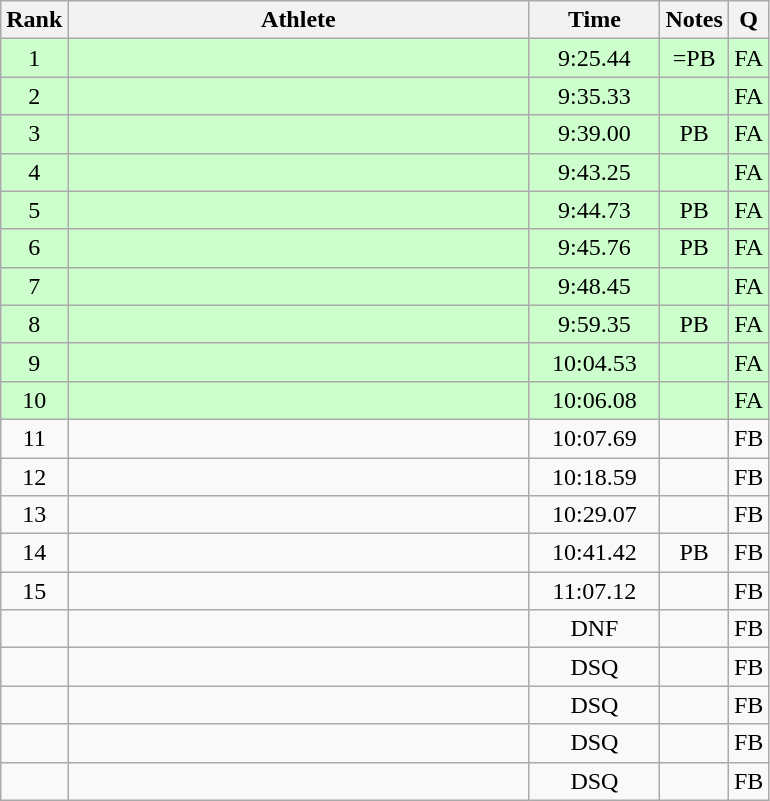<table class="wikitable" style="text-align:center">
<tr>
<th>Rank</th>
<th width=300>Athlete</th>
<th width=80>Time</th>
<th>Notes</th>
<th>Q</th>
</tr>
<tr bgcolor=ccffcc>
<td>1</td>
<td align=left></td>
<td>9:25.44</td>
<td>=PB</td>
<td>FA</td>
</tr>
<tr bgcolor=ccffcc>
<td>2</td>
<td align=left></td>
<td>9:35.33</td>
<td></td>
<td>FA</td>
</tr>
<tr bgcolor=ccffcc>
<td>3</td>
<td align=left></td>
<td>9:39.00</td>
<td>PB</td>
<td>FA</td>
</tr>
<tr bgcolor=ccffcc>
<td>4</td>
<td align=left></td>
<td>9:43.25</td>
<td></td>
<td>FA</td>
</tr>
<tr bgcolor=ccffcc>
<td>5</td>
<td align=left></td>
<td>9:44.73</td>
<td>PB</td>
<td>FA</td>
</tr>
<tr bgcolor=ccffcc>
<td>6</td>
<td align=left></td>
<td>9:45.76</td>
<td>PB</td>
<td>FA</td>
</tr>
<tr bgcolor=ccffcc>
<td>7</td>
<td align=left></td>
<td>9:48.45</td>
<td></td>
<td>FA</td>
</tr>
<tr bgcolor=ccffcc>
<td>8</td>
<td align=left></td>
<td>9:59.35</td>
<td>PB</td>
<td>FA</td>
</tr>
<tr bgcolor=ccffcc>
<td>9</td>
<td align=left></td>
<td>10:04.53</td>
<td></td>
<td>FA</td>
</tr>
<tr bgcolor=ccffcc>
<td>10</td>
<td align=left></td>
<td>10:06.08</td>
<td></td>
<td>FA</td>
</tr>
<tr>
<td>11</td>
<td align=left></td>
<td>10:07.69</td>
<td></td>
<td>FB</td>
</tr>
<tr>
<td>12</td>
<td align=left></td>
<td>10:18.59</td>
<td></td>
<td>FB</td>
</tr>
<tr>
<td>13</td>
<td align=left></td>
<td>10:29.07</td>
<td></td>
<td>FB</td>
</tr>
<tr>
<td>14</td>
<td align=left></td>
<td>10:41.42</td>
<td>PB</td>
<td>FB</td>
</tr>
<tr>
<td>15</td>
<td align=left></td>
<td>11:07.12</td>
<td></td>
<td>FB</td>
</tr>
<tr>
<td></td>
<td align=left></td>
<td>DNF</td>
<td></td>
<td>FB</td>
</tr>
<tr>
<td></td>
<td align=left></td>
<td>DSQ</td>
<td></td>
<td>FB</td>
</tr>
<tr>
<td></td>
<td align=left></td>
<td>DSQ</td>
<td></td>
<td>FB</td>
</tr>
<tr>
<td></td>
<td align=left></td>
<td>DSQ</td>
<td></td>
<td>FB</td>
</tr>
<tr>
<td></td>
<td align=left></td>
<td>DSQ</td>
<td></td>
<td>FB</td>
</tr>
</table>
